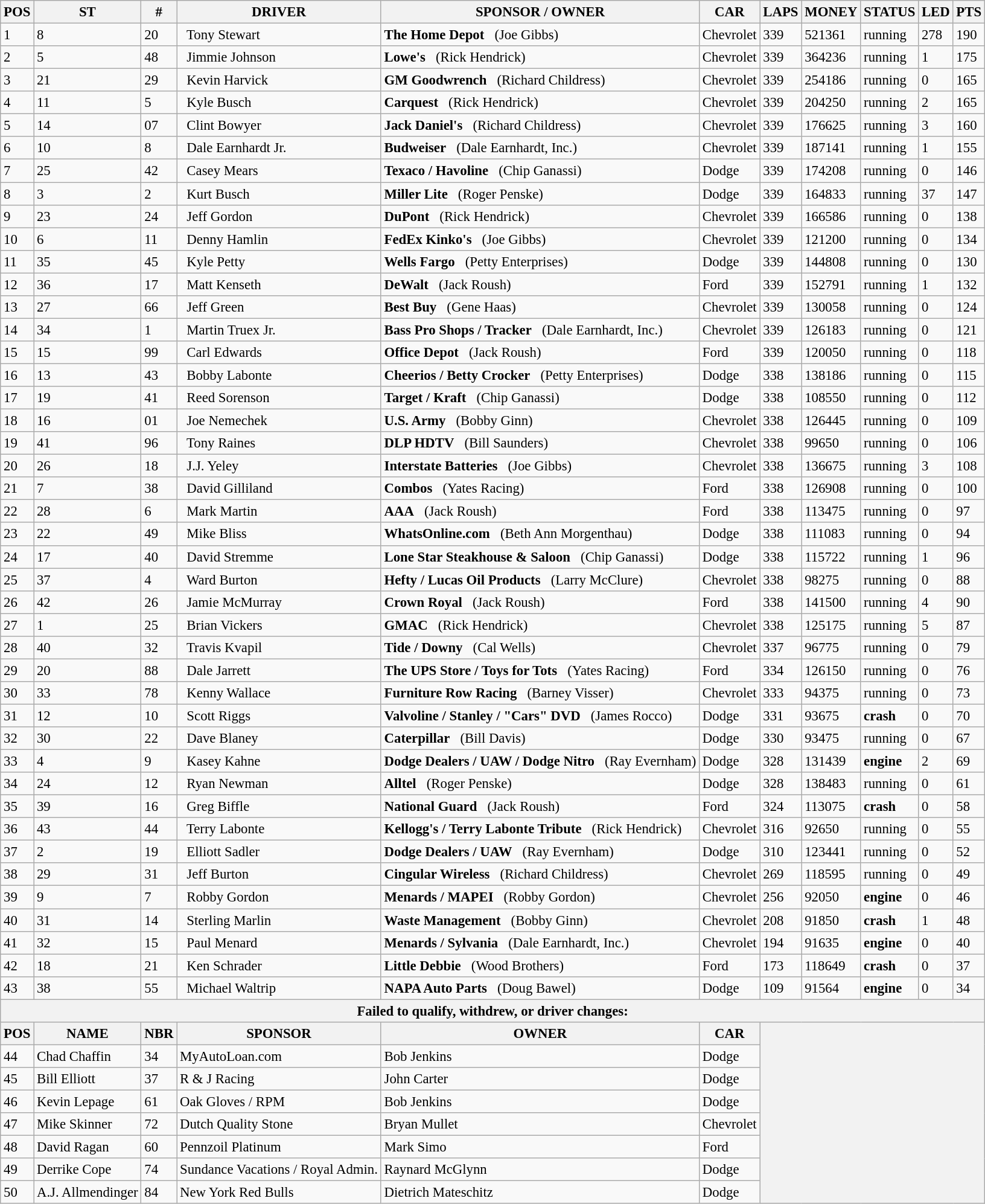<table class="wikitable" style="font-size:95%">
<tr>
<th>POS</th>
<th>ST</th>
<th>#</th>
<th>DRIVER</th>
<th>SPONSOR / OWNER</th>
<th>CAR</th>
<th>LAPS</th>
<th>MONEY</th>
<th>STATUS</th>
<th>LED</th>
<th>PTS</th>
</tr>
<tr>
<td>1</td>
<td>8</td>
<td>20</td>
<td>  Tony Stewart</td>
<td><strong>The Home Depot</strong>   (Joe Gibbs)</td>
<td>Chevrolet</td>
<td>339</td>
<td>521361</td>
<td>running</td>
<td>278</td>
<td>190</td>
</tr>
<tr>
<td>2</td>
<td>5</td>
<td>48</td>
<td>  Jimmie Johnson</td>
<td><strong>Lowe's</strong>   (Rick Hendrick)</td>
<td>Chevrolet</td>
<td>339</td>
<td>364236</td>
<td>running</td>
<td>1</td>
<td>175</td>
</tr>
<tr>
<td>3</td>
<td>21</td>
<td>29</td>
<td>  Kevin Harvick</td>
<td><strong>GM Goodwrench</strong>   (Richard Childress)</td>
<td>Chevrolet</td>
<td>339</td>
<td>254186</td>
<td>running</td>
<td>0</td>
<td>165</td>
</tr>
<tr>
<td>4</td>
<td>11</td>
<td>5</td>
<td>  Kyle Busch</td>
<td><strong>Carquest</strong>   (Rick Hendrick)</td>
<td>Chevrolet</td>
<td>339</td>
<td>204250</td>
<td>running</td>
<td>2</td>
<td>165</td>
</tr>
<tr>
<td>5</td>
<td>14</td>
<td>07</td>
<td>  Clint Bowyer</td>
<td><strong>Jack Daniel's</strong>   (Richard Childress)</td>
<td>Chevrolet</td>
<td>339</td>
<td>176625</td>
<td>running</td>
<td>3</td>
<td>160</td>
</tr>
<tr>
<td>6</td>
<td>10</td>
<td>8</td>
<td>  Dale Earnhardt Jr.</td>
<td><strong>Budweiser</strong>   (Dale Earnhardt, Inc.)</td>
<td>Chevrolet</td>
<td>339</td>
<td>187141</td>
<td>running</td>
<td>1</td>
<td>155</td>
</tr>
<tr>
<td>7</td>
<td>25</td>
<td>42</td>
<td>  Casey Mears</td>
<td><strong>Texaco / Havoline</strong>   (Chip Ganassi)</td>
<td>Dodge</td>
<td>339</td>
<td>174208</td>
<td>running</td>
<td>0</td>
<td>146</td>
</tr>
<tr>
<td>8</td>
<td>3</td>
<td>2</td>
<td>  Kurt Busch</td>
<td><strong>Miller Lite</strong>   (Roger Penske)</td>
<td>Dodge</td>
<td>339</td>
<td>164833</td>
<td>running</td>
<td>37</td>
<td>147</td>
</tr>
<tr>
<td>9</td>
<td>23</td>
<td>24</td>
<td>  Jeff Gordon</td>
<td><strong>DuPont</strong>   (Rick Hendrick)</td>
<td>Chevrolet</td>
<td>339</td>
<td>166586</td>
<td>running</td>
<td>0</td>
<td>138</td>
</tr>
<tr>
<td>10</td>
<td>6</td>
<td>11</td>
<td>  Denny Hamlin</td>
<td><strong>FedEx Kinko's</strong>   (Joe Gibbs)</td>
<td>Chevrolet</td>
<td>339</td>
<td>121200</td>
<td>running</td>
<td>0</td>
<td>134</td>
</tr>
<tr>
<td>11</td>
<td>35</td>
<td>45</td>
<td>  Kyle Petty</td>
<td><strong>Wells Fargo</strong>   (Petty Enterprises)</td>
<td>Dodge</td>
<td>339</td>
<td>144808</td>
<td>running</td>
<td>0</td>
<td>130</td>
</tr>
<tr>
<td>12</td>
<td>36</td>
<td>17</td>
<td>  Matt Kenseth</td>
<td><strong>DeWalt</strong>   (Jack Roush)</td>
<td>Ford</td>
<td>339</td>
<td>152791</td>
<td>running</td>
<td>1</td>
<td>132</td>
</tr>
<tr>
<td>13</td>
<td>27</td>
<td>66</td>
<td>  Jeff Green</td>
<td><strong>Best Buy</strong>   (Gene Haas)</td>
<td>Chevrolet</td>
<td>339</td>
<td>130058</td>
<td>running</td>
<td>0</td>
<td>124</td>
</tr>
<tr>
<td>14</td>
<td>34</td>
<td>1</td>
<td>  Martin Truex Jr.</td>
<td><strong>Bass Pro Shops / Tracker</strong>   (Dale Earnhardt, Inc.)</td>
<td>Chevrolet</td>
<td>339</td>
<td>126183</td>
<td>running</td>
<td>0</td>
<td>121</td>
</tr>
<tr>
<td>15</td>
<td>15</td>
<td>99</td>
<td>  Carl Edwards</td>
<td><strong>Office Depot</strong>   (Jack Roush)</td>
<td>Ford</td>
<td>339</td>
<td>120050</td>
<td>running</td>
<td>0</td>
<td>118</td>
</tr>
<tr>
<td>16</td>
<td>13</td>
<td>43</td>
<td>  Bobby Labonte</td>
<td><strong>Cheerios / Betty Crocker</strong>   (Petty Enterprises)</td>
<td>Dodge</td>
<td>338</td>
<td>138186</td>
<td>running</td>
<td>0</td>
<td>115</td>
</tr>
<tr>
<td>17</td>
<td>19</td>
<td>41</td>
<td>  Reed Sorenson</td>
<td><strong>Target / Kraft</strong>   (Chip Ganassi)</td>
<td>Dodge</td>
<td>338</td>
<td>108550</td>
<td>running</td>
<td>0</td>
<td>112</td>
</tr>
<tr>
<td>18</td>
<td>16</td>
<td>01</td>
<td>  Joe Nemechek</td>
<td><strong>U.S. Army</strong>   (Bobby Ginn)</td>
<td>Chevrolet</td>
<td>338</td>
<td>126445</td>
<td>running</td>
<td>0</td>
<td>109</td>
</tr>
<tr>
<td>19</td>
<td>41</td>
<td>96</td>
<td>  Tony Raines</td>
<td><strong>DLP HDTV</strong>   (Bill Saunders)</td>
<td>Chevrolet</td>
<td>338</td>
<td>99650</td>
<td>running</td>
<td>0</td>
<td>106</td>
</tr>
<tr>
<td>20</td>
<td>26</td>
<td>18</td>
<td>  J.J. Yeley</td>
<td><strong>Interstate Batteries</strong>   (Joe Gibbs)</td>
<td>Chevrolet</td>
<td>338</td>
<td>136675</td>
<td>running</td>
<td>3</td>
<td>108</td>
</tr>
<tr>
<td>21</td>
<td>7</td>
<td>38</td>
<td>  David Gilliland</td>
<td><strong>Combos</strong>   (Yates Racing)</td>
<td>Ford</td>
<td>338</td>
<td>126908</td>
<td>running</td>
<td>0</td>
<td>100</td>
</tr>
<tr>
<td>22</td>
<td>28</td>
<td>6</td>
<td>  Mark Martin</td>
<td><strong>AAA</strong>   (Jack Roush)</td>
<td>Ford</td>
<td>338</td>
<td>113475</td>
<td>running</td>
<td>0</td>
<td>97</td>
</tr>
<tr>
<td>23</td>
<td>22</td>
<td>49</td>
<td>  Mike Bliss</td>
<td><strong>WhatsOnline.com</strong>   (Beth Ann Morgenthau)</td>
<td>Dodge</td>
<td>338</td>
<td>111083</td>
<td>running</td>
<td>0</td>
<td>94</td>
</tr>
<tr>
<td>24</td>
<td>17</td>
<td>40</td>
<td>  David Stremme</td>
<td><strong>Lone Star Steakhouse & Saloon</strong>   (Chip Ganassi)</td>
<td>Dodge</td>
<td>338</td>
<td>115722</td>
<td>running</td>
<td>1</td>
<td>96</td>
</tr>
<tr>
<td>25</td>
<td>37</td>
<td>4</td>
<td>  Ward Burton</td>
<td><strong>Hefty / Lucas Oil Products</strong>   (Larry McClure)</td>
<td>Chevrolet</td>
<td>338</td>
<td>98275</td>
<td>running</td>
<td>0</td>
<td>88</td>
</tr>
<tr>
<td>26</td>
<td>42</td>
<td>26</td>
<td>  Jamie McMurray</td>
<td><strong>Crown Royal</strong>   (Jack Roush)</td>
<td>Ford</td>
<td>338</td>
<td>141500</td>
<td>running</td>
<td>4</td>
<td>90</td>
</tr>
<tr>
<td>27</td>
<td>1</td>
<td>25</td>
<td>  Brian Vickers</td>
<td><strong>GMAC</strong>   (Rick Hendrick)</td>
<td>Chevrolet</td>
<td>338</td>
<td>125175</td>
<td>running</td>
<td>5</td>
<td>87</td>
</tr>
<tr>
<td>28</td>
<td>40</td>
<td>32</td>
<td>  Travis Kvapil</td>
<td><strong>Tide / Downy</strong>   (Cal Wells)</td>
<td>Chevrolet</td>
<td>337</td>
<td>96775</td>
<td>running</td>
<td>0</td>
<td>79</td>
</tr>
<tr>
<td>29</td>
<td>20</td>
<td>88</td>
<td>  Dale Jarrett</td>
<td><strong>The UPS Store / Toys for Tots</strong>   (Yates Racing)</td>
<td>Ford</td>
<td>334</td>
<td>126150</td>
<td>running</td>
<td>0</td>
<td>76</td>
</tr>
<tr>
<td>30</td>
<td>33</td>
<td>78</td>
<td>  Kenny Wallace</td>
<td><strong>Furniture Row Racing</strong>   (Barney Visser)</td>
<td>Chevrolet</td>
<td>333</td>
<td>94375</td>
<td>running</td>
<td>0</td>
<td>73</td>
</tr>
<tr>
<td>31</td>
<td>12</td>
<td>10</td>
<td>  Scott Riggs</td>
<td><strong>Valvoline / Stanley / "Cars" DVD</strong>   (James Rocco)</td>
<td>Dodge</td>
<td>331</td>
<td>93675</td>
<td><strong>crash</strong></td>
<td>0</td>
<td>70</td>
</tr>
<tr>
<td>32</td>
<td>30</td>
<td>22</td>
<td>  Dave Blaney</td>
<td><strong>Caterpillar</strong>   (Bill Davis)</td>
<td>Dodge</td>
<td>330</td>
<td>93475</td>
<td>running</td>
<td>0</td>
<td>67</td>
</tr>
<tr>
<td>33</td>
<td>4</td>
<td>9</td>
<td>  Kasey Kahne</td>
<td><strong>Dodge Dealers / UAW / Dodge Nitro</strong>   (Ray Evernham)</td>
<td>Dodge</td>
<td>328</td>
<td>131439</td>
<td><strong>engine</strong></td>
<td>2</td>
<td>69</td>
</tr>
<tr>
<td>34</td>
<td>24</td>
<td>12</td>
<td>  Ryan Newman</td>
<td><strong>Alltel</strong>   (Roger Penske)</td>
<td>Dodge</td>
<td>328</td>
<td>138483</td>
<td>running</td>
<td>0</td>
<td>61</td>
</tr>
<tr>
<td>35</td>
<td>39</td>
<td>16</td>
<td>  Greg Biffle</td>
<td><strong>National Guard</strong>   (Jack Roush)</td>
<td>Ford</td>
<td>324</td>
<td>113075</td>
<td><strong>crash</strong></td>
<td>0</td>
<td>58</td>
</tr>
<tr>
<td>36</td>
<td>43</td>
<td>44</td>
<td>  Terry Labonte</td>
<td><strong>Kellogg's / Terry Labonte Tribute</strong>   (Rick Hendrick)</td>
<td>Chevrolet</td>
<td>316</td>
<td>92650</td>
<td>running</td>
<td>0</td>
<td>55</td>
</tr>
<tr>
<td>37</td>
<td>2</td>
<td>19</td>
<td>  Elliott Sadler</td>
<td><strong>Dodge Dealers / UAW</strong>   (Ray Evernham)</td>
<td>Dodge</td>
<td>310</td>
<td>123441</td>
<td>running</td>
<td>0</td>
<td>52</td>
</tr>
<tr>
<td>38</td>
<td>29</td>
<td>31</td>
<td>  Jeff Burton</td>
<td><strong>Cingular Wireless</strong>   (Richard Childress)</td>
<td>Chevrolet</td>
<td>269</td>
<td>118595</td>
<td>running</td>
<td>0</td>
<td>49</td>
</tr>
<tr>
<td>39</td>
<td>9</td>
<td>7</td>
<td>  Robby Gordon</td>
<td><strong>Menards / MAPEI</strong>   (Robby Gordon)</td>
<td>Chevrolet</td>
<td>256</td>
<td>92050</td>
<td><strong>engine</strong></td>
<td>0</td>
<td>46</td>
</tr>
<tr>
<td>40</td>
<td>31</td>
<td>14</td>
<td>  Sterling Marlin</td>
<td><strong>Waste Management</strong>   (Bobby Ginn)</td>
<td>Chevrolet</td>
<td>208</td>
<td>91850</td>
<td><strong>crash</strong></td>
<td>1</td>
<td>48</td>
</tr>
<tr>
<td>41</td>
<td>32</td>
<td>15</td>
<td>  Paul Menard</td>
<td><strong>Menards / Sylvania</strong>   (Dale Earnhardt, Inc.)</td>
<td>Chevrolet</td>
<td>194</td>
<td>91635</td>
<td><strong>engine</strong></td>
<td>0</td>
<td>40</td>
</tr>
<tr>
<td>42</td>
<td>18</td>
<td>21</td>
<td>  Ken Schrader</td>
<td><strong>Little Debbie</strong>   (Wood Brothers)</td>
<td>Ford</td>
<td>173</td>
<td>118649</td>
<td><strong>crash</strong></td>
<td>0</td>
<td>37</td>
</tr>
<tr>
<td>43</td>
<td>38</td>
<td>55</td>
<td>  Michael Waltrip</td>
<td><strong>NAPA Auto Parts</strong>   (Doug Bawel)</td>
<td>Dodge</td>
<td>109</td>
<td>91564</td>
<td><strong>engine</strong></td>
<td>0</td>
<td>34</td>
</tr>
<tr>
<th colspan="11">Failed to qualify, withdrew, or driver changes:</th>
</tr>
<tr>
<th>POS</th>
<th>NAME</th>
<th>NBR</th>
<th>SPONSOR</th>
<th>OWNER</th>
<th>CAR</th>
<th colspan="5" rowspan="8"></th>
</tr>
<tr>
<td>44</td>
<td>Chad Chaffin</td>
<td>34</td>
<td>MyAutoLoan.com</td>
<td>Bob Jenkins</td>
<td>Dodge</td>
</tr>
<tr>
<td>45</td>
<td>Bill Elliott</td>
<td>37</td>
<td>R & J Racing</td>
<td>John Carter</td>
<td>Dodge</td>
</tr>
<tr>
<td>46</td>
<td>Kevin Lepage</td>
<td>61</td>
<td>Oak Gloves / RPM</td>
<td>Bob Jenkins</td>
<td>Dodge</td>
</tr>
<tr>
<td>47</td>
<td>Mike Skinner</td>
<td>72</td>
<td>Dutch Quality Stone</td>
<td>Bryan Mullet</td>
<td>Chevrolet</td>
</tr>
<tr>
<td>48</td>
<td>David Ragan</td>
<td>60</td>
<td>Pennzoil Platinum</td>
<td>Mark Simo</td>
<td>Ford</td>
</tr>
<tr>
<td>49</td>
<td>Derrike Cope</td>
<td>74</td>
<td>Sundance Vacations / Royal Admin.</td>
<td>Raynard McGlynn</td>
<td>Dodge</td>
</tr>
<tr>
<td>50</td>
<td>A.J. Allmendinger</td>
<td>84</td>
<td>New York Red Bulls</td>
<td>Dietrich Mateschitz</td>
<td>Dodge</td>
</tr>
</table>
